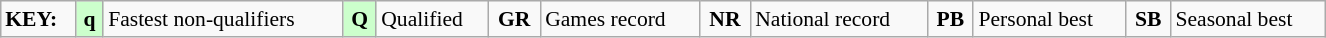<table class="wikitable" style="margin:0.5em auto; font-size:90%;position:relative;" width=70%>
<tr>
<td><strong>KEY:</strong></td>
<td bgcolor=ccffcc align=center><strong>q</strong></td>
<td>Fastest non-qualifiers</td>
<td bgcolor=ccffcc align=center><strong>Q</strong></td>
<td>Qualified</td>
<td align=center><strong>GR</strong></td>
<td>Games record</td>
<td align=center><strong>NR</strong></td>
<td>National record</td>
<td align=center><strong>PB</strong></td>
<td>Personal best</td>
<td align=center><strong>SB</strong></td>
<td>Seasonal best</td>
</tr>
</table>
